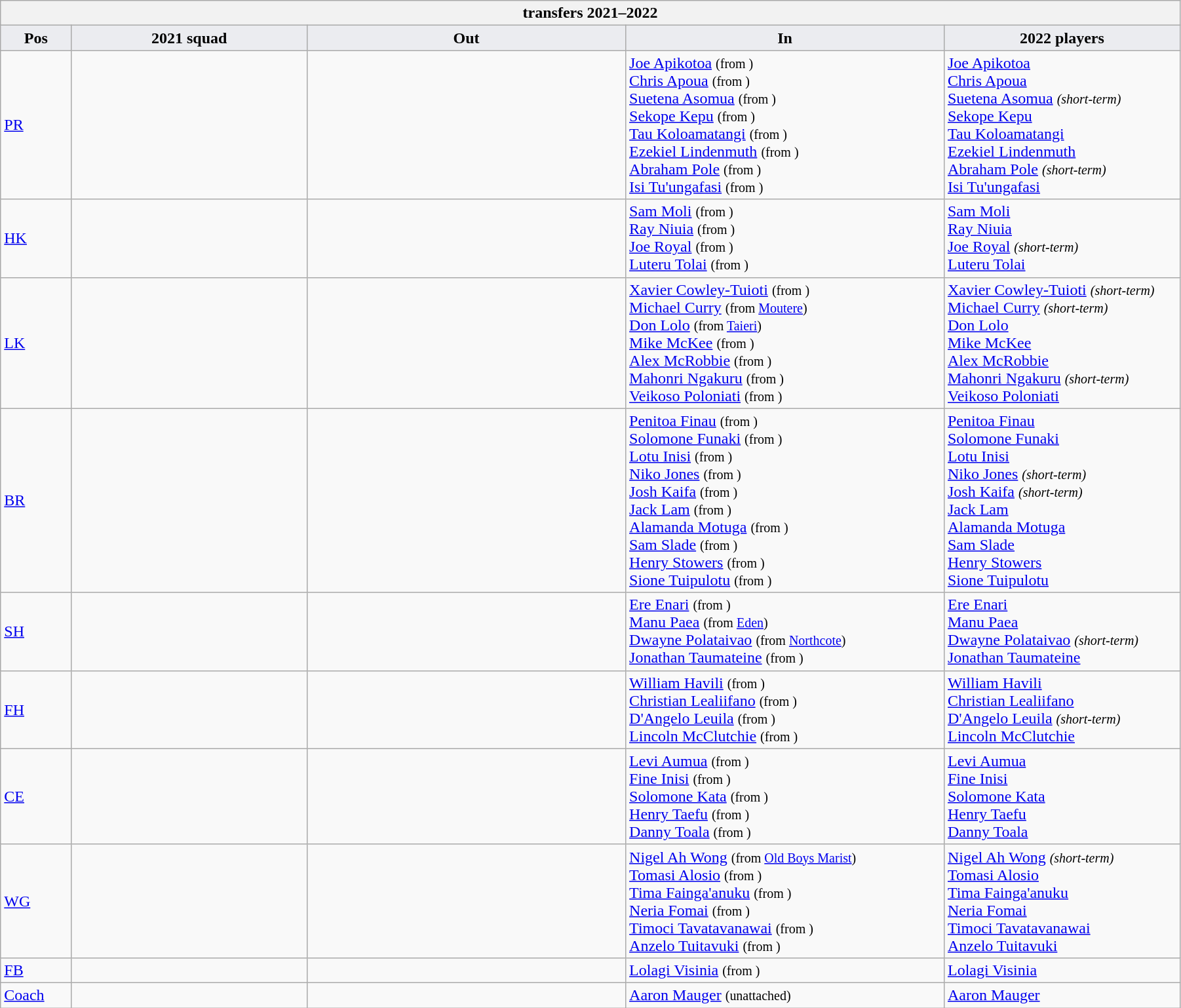<table class="wikitable" style="text-align: left; width:95%">
<tr>
<th colspan="100%"> transfers 2021–2022</th>
</tr>
<tr>
<th style="background:#ebecf0; width:6%;">Pos</th>
<th style="background:#ebecf0; width:20%;">2021 squad</th>
<th style="background:#ebecf0; width:27%;">Out</th>
<th style="background:#ebecf0; width:27%;">In</th>
<th style="background:#ebecf0; width:20%;">2022 players</th>
</tr>
<tr>
<td><a href='#'>PR</a></td>
<td> </td>
<td> </td>
<td>  <a href='#'>Joe Apikotoa</a> <small>(from )</small> <br>  <a href='#'>Chris Apoua</a> <small>(from )</small> <br> <a href='#'>Suetena Asomua</a> <small>(from )</small> <br>  <a href='#'>Sekope Kepu</a> <small>(from )</small> <br>  <a href='#'>Tau Koloamatangi</a> <small>(from )</small> <br>  <a href='#'>Ezekiel Lindenmuth</a> <small>(from )</small> <br>  <a href='#'>Abraham Pole</a> <small>(from )</small> <br>  <a href='#'>Isi Tu'ungafasi</a> <small>(from )</small></td>
<td> <a href='#'>Joe Apikotoa</a> <br> <a href='#'>Chris Apoua</a> <br> <a href='#'>Suetena Asomua</a> <small><em>(short-term)</em></small> <br> <a href='#'>Sekope Kepu</a> <br> <a href='#'>Tau Koloamatangi</a> <br> <a href='#'>Ezekiel Lindenmuth</a> <br> <a href='#'>Abraham Pole</a> <small><em>(short-term)</em></small> <br> <a href='#'>Isi Tu'ungafasi</a></td>
</tr>
<tr>
<td><a href='#'>HK</a></td>
<td> </td>
<td> </td>
<td>  <a href='#'>Sam Moli</a> <small>(from )</small> <br>  <a href='#'>Ray Niuia</a> <small>(from )</small> <br>  <a href='#'>Joe Royal</a> <small>(from )</small> <br>  <a href='#'>Luteru Tolai</a> <small>(from )</small></td>
<td> <a href='#'>Sam Moli</a> <br> <a href='#'>Ray Niuia</a> <br> <a href='#'>Joe Royal</a> <small><em>(short-term)</em></small> <br> <a href='#'>Luteru Tolai</a></td>
</tr>
<tr>
<td><a href='#'>LK</a></td>
<td> </td>
<td> </td>
<td>  <a href='#'>Xavier Cowley-Tuioti</a> <small>(from )</small> <br>  <a href='#'>Michael Curry</a> <small>(from  <a href='#'>Moutere</a>)</small> <br>  <a href='#'>Don Lolo</a> <small>(from  <a href='#'>Taieri</a>)</small> <br>  <a href='#'>Mike McKee</a> <small>(from )</small> <br>  <a href='#'>Alex McRobbie</a> <small>(from )</small> <br>  <a href='#'>Mahonri Ngakuru</a> <small>(from )</small> <br>  <a href='#'>Veikoso Poloniati</a> <small>(from )</small></td>
<td> <a href='#'>Xavier Cowley-Tuioti</a> <small><em>(short-term)</em></small> <br> <a href='#'>Michael Curry</a> <small><em>(short-term)</em></small> <br> <a href='#'>Don Lolo</a> <br> <a href='#'>Mike McKee</a> <br> <a href='#'>Alex McRobbie</a> <br> <a href='#'>Mahonri Ngakuru</a> <small><em>(short-term)</em></small> <br> <a href='#'>Veikoso Poloniati</a></td>
</tr>
<tr>
<td><a href='#'>BR</a></td>
<td> </td>
<td> </td>
<td>  <a href='#'>Penitoa Finau</a> <small>(from )</small> <br>  <a href='#'>Solomone Funaki</a> <small>(from )</small> <br>  <a href='#'>Lotu Inisi</a> <small>(from )</small> <br>  <a href='#'>Niko Jones</a> <small>(from )</small> <br>  <a href='#'>Josh Kaifa</a> <small>(from )</small> <br>  <a href='#'>Jack Lam</a> <small>(from )</small> <br>  <a href='#'>Alamanda Motuga</a> <small>(from )</small> <br>  <a href='#'>Sam Slade</a> <small>(from )</small> <br>  <a href='#'>Henry Stowers</a> <small>(from )</small> <br>  <a href='#'>Sione Tuipulotu</a> <small>(from )</small></td>
<td> <a href='#'>Penitoa Finau</a> <br> <a href='#'>Solomone Funaki</a> <br> <a href='#'>Lotu Inisi</a> <br> <a href='#'>Niko Jones</a> <small><em>(short-term)</em></small> <br> <a href='#'>Josh Kaifa</a> <small><em>(short-term)</em></small> <br> <a href='#'>Jack Lam</a> <br> <a href='#'>Alamanda Motuga</a> <br> <a href='#'>Sam Slade</a> <br> <a href='#'>Henry Stowers</a> <br> <a href='#'>Sione Tuipulotu</a></td>
</tr>
<tr>
<td><a href='#'>SH</a></td>
<td> </td>
<td> </td>
<td>  <a href='#'>Ere Enari</a> <small>(from )</small> <br>  <a href='#'>Manu Paea</a> <small>(from  <a href='#'>Eden</a>)</small> <br>  <a href='#'>Dwayne Polataivao</a> <small>(from  <a href='#'>Northcote</a>)</small> <br>  <a href='#'>Jonathan Taumateine</a> <small>(from )</small></td>
<td> <a href='#'>Ere Enari</a> <br> <a href='#'>Manu Paea</a> <br> <a href='#'>Dwayne Polataivao</a> <small><em>(short-term)</em></small> <br> <a href='#'>Jonathan Taumateine</a></td>
</tr>
<tr>
<td><a href='#'>FH</a></td>
<td> </td>
<td> </td>
<td>  <a href='#'>William Havili</a> <small>(from )</small> <br>  <a href='#'>Christian Lealiifano</a> <small>(from )</small> <br>  <a href='#'>D'Angelo Leuila</a> <small>(from )</small> <br>  <a href='#'>Lincoln McClutchie</a> <small>(from )</small></td>
<td> <a href='#'>William Havili</a> <br> <a href='#'>Christian Lealiifano</a> <br> <a href='#'>D'Angelo Leuila</a> <small><em>(short-term)</em></small> <br> <a href='#'>Lincoln McClutchie</a></td>
</tr>
<tr>
<td><a href='#'>CE</a></td>
<td> </td>
<td> </td>
<td>  <a href='#'>Levi Aumua</a> <small>(from )</small> <br>  <a href='#'>Fine Inisi</a> <small>(from )</small> <br>  <a href='#'>Solomone Kata</a> <small>(from )</small> <br>  <a href='#'>Henry Taefu</a> <small>(from )</small> <br>  <a href='#'>Danny Toala</a> <small>(from )</small></td>
<td> <a href='#'>Levi Aumua</a> <br> <a href='#'>Fine Inisi</a> <br> <a href='#'>Solomone Kata</a> <br> <a href='#'>Henry Taefu</a> <br> <a href='#'>Danny Toala</a></td>
</tr>
<tr>
<td><a href='#'>WG</a></td>
<td> </td>
<td> </td>
<td>  <a href='#'>Nigel Ah Wong</a> <small>(from  <a href='#'>Old Boys Marist</a>)</small> <br>  <a href='#'>Tomasi Alosio</a> <small>(from )</small> <br>  <a href='#'>Tima Fainga'anuku</a> <small>(from )</small> <br>  <a href='#'>Neria Fomai</a> <small>(from )</small> <br>  <a href='#'>Timoci Tavatavanawai</a> <small>(from )</small> <br>  <a href='#'>Anzelo Tuitavuki</a> <small>(from )</small></td>
<td> <a href='#'>Nigel Ah Wong</a> <small><em>(short-term)</em></small> <br> <a href='#'>Tomasi Alosio</a> <br> <a href='#'>Tima Fainga'anuku</a> <br> <a href='#'>Neria Fomai</a> <br> <a href='#'>Timoci Tavatavanawai</a> <br> <a href='#'>Anzelo Tuitavuki</a></td>
</tr>
<tr>
<td><a href='#'>FB</a></td>
<td> </td>
<td> </td>
<td>  <a href='#'>Lolagi Visinia</a> <small>(from )</small></td>
<td> <a href='#'>Lolagi Visinia</a></td>
</tr>
<tr>
<td><a href='#'>Coach</a></td>
<td> </td>
<td> </td>
<td>  <a href='#'>Aaron Mauger</a> <small>(unattached)</small></td>
<td> <a href='#'>Aaron Mauger</a></td>
</tr>
</table>
